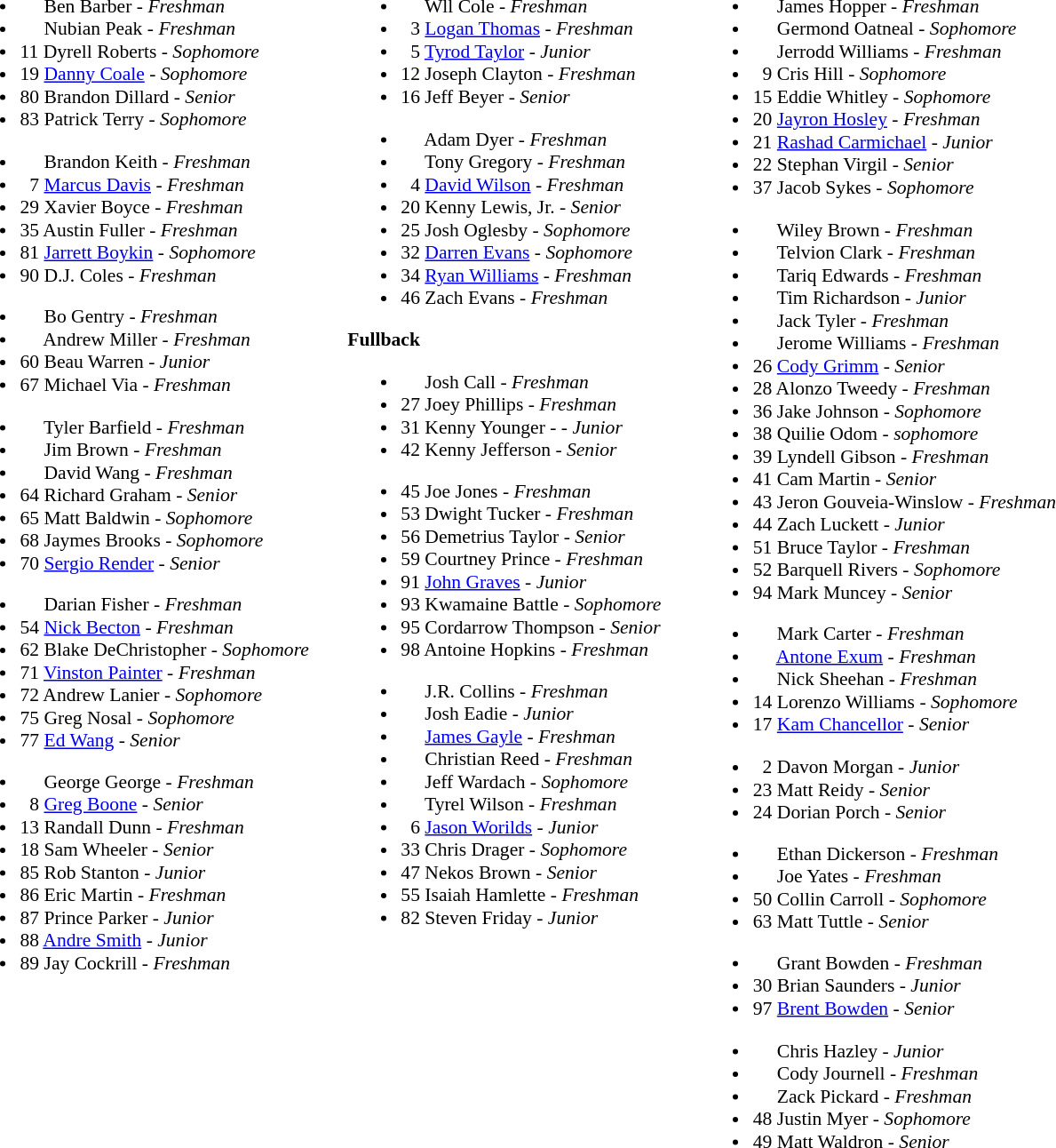<table class="toccolours" style="border-collapse:collapse; font-size:90%;">
<tr>
<td></td>
</tr>
<tr>
<td valign="top"><br><ul><li>      Ben Barber - <em>Freshman</em></li><li>      Nubian Peak - <em>Freshman</em></li><li>11  Dyrell Roberts - <em>Sophomore</em></li><li>19  <a href='#'>Danny Coale</a> - <em> Sophomore</em></li><li>80  Brandon Dillard - <em> Senior</em></li><li>83  Patrick Terry - <em> Sophomore</em></li></ul><ul><li>      Brandon Keith - <em>Freshman</em></li><li>  7  <a href='#'>Marcus Davis</a> - <em> Freshman</em></li><li>29  Xavier Boyce - <em> Freshman</em></li><li>35  Austin Fuller - <em> Freshman</em></li><li>81  <a href='#'>Jarrett Boykin</a> - <em>Sophomore</em></li><li>90  D.J. Coles - <em>Freshman</em></li></ul><ul><li>      Bo Gentry - <em> Freshman</em></li><li>      Andrew Miller - <em>Freshman</em></li><li>60  Beau Warren - <em> Junior</em></li><li>67  Michael Via - <em> Freshman</em></li></ul><ul><li>      Tyler Barfield - <em>Freshman</em></li><li>      Jim Brown - <em>Freshman</em></li><li>      David Wang - <em>Freshman</em></li><li>64  Richard Graham - <em> Senior</em></li><li>65  Matt Baldwin - <em> Sophomore</em></li><li>68  Jaymes Brooks - <em> Sophomore</em></li><li>70  <a href='#'>Sergio Render</a> - <em>Senior</em></li></ul><ul><li>      Darian Fisher - <em>Freshman</em></li><li>54  <a href='#'>Nick Becton</a> - <em> Freshman</em></li><li>62  Blake DeChristopher - <em> Sophomore</em></li><li>71  <a href='#'>Vinston Painter</a> - <em> Freshman</em></li><li>72  Andrew Lanier - <em> Sophomore</em></li><li>75  Greg Nosal - <em> Sophomore</em></li><li>77  <a href='#'>Ed Wang</a> - <em> Senior</em></li></ul><ul><li>      George George - <em> Freshman</em></li><li>  8 <a href='#'>Greg Boone</a> - <em> Senior</em></li><li>13  Randall Dunn - <em> Freshman</em></li><li>18  Sam Wheeler - <em> Senior</em></li><li>85  Rob Stanton - <em> Junior</em></li><li>86  Eric Martin - <em>Freshman</em></li><li>87  Prince Parker - <em> Junior</em></li><li>88  <a href='#'>Andre Smith</a> - <em> Junior</em></li><li>89  Jay Cockrill - <em>Freshman</em></li></ul></td>
<td width="25"> </td>
<td valign="top"><br><ul><li>      Wll Cole - <em>Freshman</em></li><li>  3 <a href='#'>Logan Thomas</a> - <em>Freshman</em></li><li>  5 <a href='#'>Tyrod Taylor</a> - <em>Junior</em></li><li>12  Joseph Clayton - <em> Freshman</em></li><li>16  Jeff Beyer - <em> Senior</em></li></ul><ul><li>      Adam Dyer - <em>Freshman</em></li><li>      Tony Gregory - <em>Freshman</em></li><li>  4 <a href='#'>David Wilson</a> - <em>Freshman</em></li><li>20  Kenny Lewis, Jr. - <em>Senior</em></li><li>25  Josh Oglesby - <em> Sophomore</em></li><li>32  <a href='#'>Darren Evans</a> - <em> Sophomore</em></li><li>34  <a href='#'>Ryan Williams</a> - <em> Freshman</em></li><li>46  Zach Evans - <em> Freshman</em></li></ul><strong>Fullback</strong><ul><li>      Josh Call - <em> Freshman</em></li><li>27  Joey Phillips - <em> Freshman</em></li><li>31  Kenny Younger -  - <em> Junior</em></li><li>42  Kenny Jefferson - <em> Senior</em></li></ul><ul><li>45  Joe Jones - <em> Freshman</em></li><li>53  Dwight Tucker - <em> Freshman</em></li><li>56  Demetrius Taylor - <em> Senior</em></li><li>59  Courtney Prince - <em> Freshman</em></li><li>91  <a href='#'>John Graves</a> - <em> Junior</em></li><li>93  Kwamaine Battle - <em> Sophomore</em></li><li>95  Cordarrow Thompson - <em> Senior</em></li><li>98  Antoine Hopkins - <em> Freshman</em></li></ul><ul><li>      J.R. Collins - <em>Freshman</em></li><li>      Josh Eadie - <em> Junior</em></li><li>      <a href='#'>James Gayle</a> - <em>Freshman</em></li><li>      Christian Reed - <em>Freshman</em></li><li>      Jeff Wardach - <em> Sophomore</em></li><li>      Tyrel Wilson - <em>Freshman</em></li><li>  6  <a href='#'>Jason Worilds</a> - <em> Junior</em></li><li>33  Chris Drager - <em> Sophomore</em></li><li>47  Nekos Brown - <em>Senior</em></li><li>55  Isaiah Hamlette - <em> Freshman</em></li><li>82  Steven Friday - <em> Junior</em></li></ul></td>
<td width="25"> </td>
<td valign="top"><br><ul><li>      James Hopper - <em>Freshman</em></li><li>      Germond Oatneal - <em>Sophomore</em></li><li>      Jerrodd Williams - <em>Freshman</em></li><li>  9  Cris Hill - <em> Sophomore</em></li><li>15  Eddie Whitley - <em>Sophomore</em></li><li>20  <a href='#'>Jayron Hosley</a> - <em>Freshman</em></li><li>21  <a href='#'>Rashad Carmichael</a> - <em> Junior</em></li><li>22  Stephan Virgil - <em>Senior</em></li><li>37  Jacob Sykes - <em> Sophomore</em></li></ul><ul><li>      Wiley Brown - <em>Freshman</em></li><li>      Telvion Clark - <em>Freshman</em></li><li>      Tariq Edwards - <em>Freshman</em></li><li>      Tim Richardson - <em> Junior</em></li><li>      Jack Tyler - <em>Freshman</em></li><li>      Jerome Williams - <em> Freshman</em></li><li>26  <a href='#'>Cody Grimm</a> - <em> Senior</em></li><li>28  Alonzo Tweedy - <em> Freshman</em></li><li>36  Jake Johnson - <em>Sophomore</em></li><li>38  Quilie Odom - <em>sophomore</em></li><li>39  Lyndell Gibson - <em> Freshman</em></li><li>41  Cam Martin - <em> Senior</em></li><li>43  Jeron Gouveia-Winslow - <em> Freshman</em></li><li>44  Zach Luckett - <em>Junior</em></li><li>51  Bruce Taylor - <em> Freshman</em></li><li>52  Barquell Rivers - <em> Sophomore</em></li><li>94  Mark Muncey - <em> Senior</em></li></ul><ul><li>      Mark Carter - <em>Freshman</em></li><li>      <a href='#'>Antone Exum</a> - <em>Freshman</em></li><li>      Nick Sheehan - <em>Freshman</em></li><li>14  Lorenzo Williams - <em>Sophomore</em></li><li>17  <a href='#'>Kam Chancellor</a> - <em>Senior</em></li></ul><ul><li>  2 Davon Morgan - <em>Junior</em></li><li>23  Matt Reidy - <em> Senior</em></li><li>24  Dorian Porch - <em> Senior</em></li></ul><ul><li>      Ethan Dickerson - <em>Freshman</em></li><li>      Joe Yates - <em>Freshman</em></li><li>50  Collin Carroll - <em> Sophomore</em></li><li>63  Matt Tuttle - <em> Senior</em></li></ul><ul><li>      Grant Bowden - <em>Freshman</em></li><li>30  Brian Saunders - <em> Junior</em></li><li>97  <a href='#'>Brent Bowden</a> - <em> Senior</em></li></ul><ul><li>      Chris Hazley - <em>Junior</em></li><li>      Cody Journell - <em>Freshman</em></li><li>      Zack Pickard - <em>Freshman</em></li><li>48  Justin Myer - <em>Sophomore</em></li><li>49  Matt Waldron - <em> Senior</em></li></ul></td>
</tr>
<tr>
<td colspan="7"></td>
</tr>
</table>
